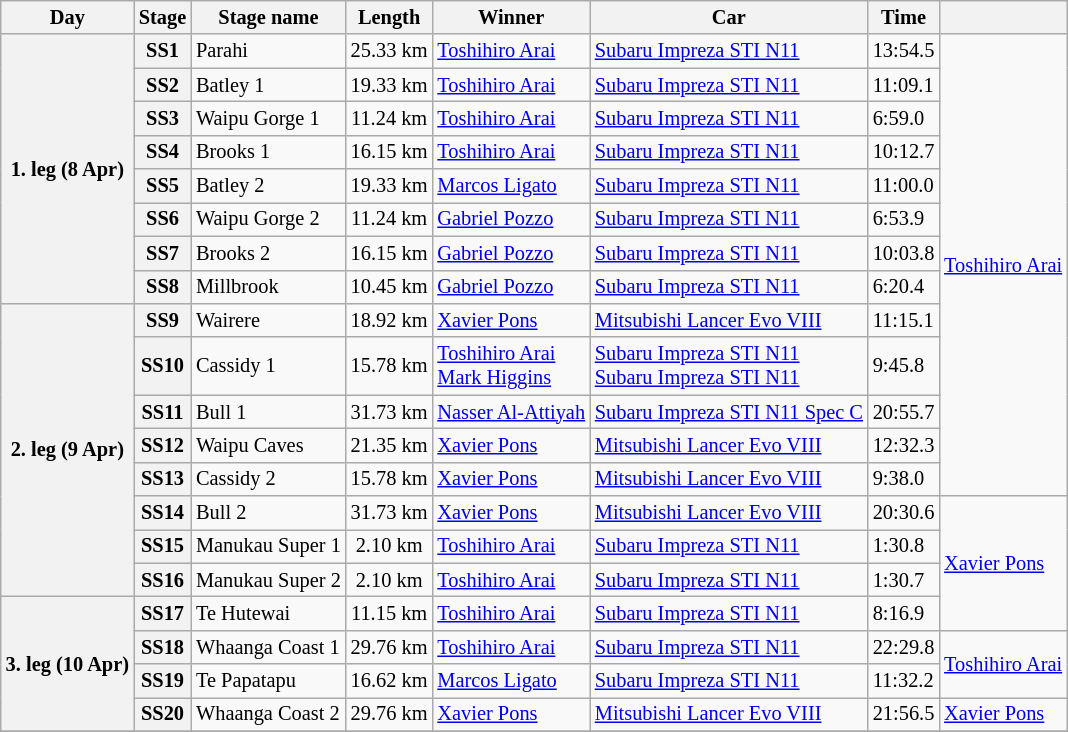<table class="wikitable" style="font-size: 85%;">
<tr>
<th>Day</th>
<th>Stage</th>
<th>Stage name</th>
<th>Length</th>
<th>Winner</th>
<th>Car</th>
<th>Time</th>
<th></th>
</tr>
<tr>
<th rowspan="8">1. leg (8 Apr)</th>
<th>SS1</th>
<td>Parahi</td>
<td align="center">25.33 km</td>
<td> <a href='#'>Toshihiro Arai</a></td>
<td><a href='#'>Subaru Impreza STI N11</a></td>
<td>13:54.5</td>
<td rowspan="13"> <a href='#'>Toshihiro Arai</a></td>
</tr>
<tr>
<th>SS2</th>
<td>Batley 1</td>
<td align="center">19.33 km</td>
<td> <a href='#'>Toshihiro Arai</a></td>
<td><a href='#'>Subaru Impreza STI N11</a></td>
<td>11:09.1</td>
</tr>
<tr>
<th>SS3</th>
<td>Waipu Gorge 1</td>
<td align="center">11.24 km</td>
<td> <a href='#'>Toshihiro Arai</a></td>
<td><a href='#'>Subaru Impreza STI N11</a></td>
<td>6:59.0</td>
</tr>
<tr>
<th>SS4</th>
<td>Brooks 1</td>
<td align="center">16.15 km</td>
<td> <a href='#'>Toshihiro Arai</a></td>
<td><a href='#'>Subaru Impreza STI N11</a></td>
<td>10:12.7</td>
</tr>
<tr>
<th>SS5</th>
<td>Batley 2</td>
<td align="center">19.33 km</td>
<td> <a href='#'>Marcos Ligato</a></td>
<td><a href='#'>Subaru Impreza STI N11</a></td>
<td>11:00.0</td>
</tr>
<tr>
<th>SS6</th>
<td>Waipu Gorge 2</td>
<td align="center">11.24 km</td>
<td> <a href='#'>Gabriel Pozzo</a></td>
<td><a href='#'>Subaru Impreza STI N11</a></td>
<td>6:53.9</td>
</tr>
<tr>
<th>SS7</th>
<td>Brooks 2</td>
<td align="center">16.15 km</td>
<td> <a href='#'>Gabriel Pozzo</a></td>
<td><a href='#'>Subaru Impreza STI N11</a></td>
<td>10:03.8</td>
</tr>
<tr>
<th>SS8</th>
<td>Millbrook</td>
<td align="center">10.45 km</td>
<td> <a href='#'>Gabriel Pozzo</a></td>
<td><a href='#'>Subaru Impreza STI N11</a></td>
<td>6:20.4</td>
</tr>
<tr>
<th rowspan="8">2. leg (9 Apr)</th>
<th>SS9</th>
<td>Wairere</td>
<td align="center">18.92 km</td>
<td> <a href='#'>Xavier Pons</a></td>
<td><a href='#'>Mitsubishi Lancer Evo VIII</a></td>
<td>11:15.1</td>
</tr>
<tr>
<th>SS10</th>
<td>Cassidy 1</td>
<td align="center">15.78 km</td>
<td> <a href='#'>Toshihiro Arai</a><br> <a href='#'>Mark Higgins</a></td>
<td><a href='#'>Subaru Impreza STI N11</a><br><a href='#'>Subaru Impreza STI N11</a></td>
<td>9:45.8</td>
</tr>
<tr>
<th>SS11</th>
<td>Bull 1</td>
<td align="center">31.73 km</td>
<td> <a href='#'>Nasser Al-Attiyah</a></td>
<td><a href='#'>Subaru Impreza STI N11 Spec C</a></td>
<td>20:55.7</td>
</tr>
<tr>
<th>SS12</th>
<td>Waipu Caves</td>
<td align="center">21.35 km</td>
<td> <a href='#'>Xavier Pons</a></td>
<td><a href='#'>Mitsubishi Lancer Evo VIII</a></td>
<td>12:32.3</td>
</tr>
<tr>
<th>SS13</th>
<td>Cassidy 2</td>
<td align="center">15.78 km</td>
<td> <a href='#'>Xavier Pons</a></td>
<td><a href='#'>Mitsubishi Lancer Evo VIII</a></td>
<td>9:38.0</td>
</tr>
<tr>
<th>SS14</th>
<td>Bull 2</td>
<td align="center">31.73 km</td>
<td> <a href='#'>Xavier Pons</a></td>
<td><a href='#'>Mitsubishi Lancer Evo VIII</a></td>
<td>20:30.6</td>
<td rowspan="4"> <a href='#'>Xavier Pons</a></td>
</tr>
<tr>
<th>SS15</th>
<td>Manukau Super 1</td>
<td align="center">2.10 km</td>
<td> <a href='#'>Toshihiro Arai</a></td>
<td><a href='#'>Subaru Impreza STI N11</a></td>
<td>1:30.8</td>
</tr>
<tr>
<th>SS16</th>
<td>Manukau Super 2</td>
<td align="center">2.10 km</td>
<td> <a href='#'>Toshihiro Arai</a></td>
<td><a href='#'>Subaru Impreza STI N11</a></td>
<td>1:30.7</td>
</tr>
<tr>
<th rowspan="4">3. leg (10 Apr)</th>
<th>SS17</th>
<td>Te Hutewai</td>
<td align="center">11.15 km</td>
<td> <a href='#'>Toshihiro Arai</a></td>
<td><a href='#'>Subaru Impreza STI N11</a></td>
<td>8:16.9</td>
</tr>
<tr>
<th>SS18</th>
<td>Whaanga Coast 1</td>
<td align="center">29.76 km</td>
<td> <a href='#'>Toshihiro Arai</a></td>
<td><a href='#'>Subaru Impreza STI N11</a></td>
<td>22:29.8</td>
<td rowspan="2"> <a href='#'>Toshihiro Arai</a></td>
</tr>
<tr>
<th>SS19</th>
<td>Te Papatapu</td>
<td align="center">16.62 km</td>
<td> <a href='#'>Marcos Ligato</a></td>
<td><a href='#'>Subaru Impreza STI N11</a></td>
<td>11:32.2</td>
</tr>
<tr>
<th>SS20</th>
<td>Whaanga Coast 2</td>
<td align="center">29.76 km</td>
<td> <a href='#'>Xavier Pons</a></td>
<td><a href='#'>Mitsubishi Lancer Evo VIII</a></td>
<td>21:56.5</td>
<td rowspan="1"> <a href='#'>Xavier Pons</a></td>
</tr>
<tr>
</tr>
</table>
